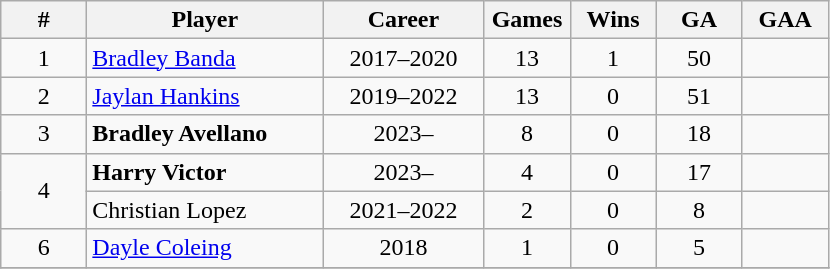<table class="wikitable sortable" style="font-size:100%; text-align:center;">
<tr>
<th width=50px>#</th>
<th width=150px>Player</th>
<th width=100px>Career</th>
<th width=50px>Games</th>
<th width=50px>Wins</th>
<th width=50px>GA</th>
<th width=50px>GAA</th>
</tr>
<tr>
<td>1</td>
<td style="text-align:left;"><a href='#'>Bradley Banda</a></td>
<td style="text-align:center;">2017–2020</td>
<td style="text-align:center;">13</td>
<td style="text-align:center;">1</td>
<td style="text-align:center;">50</td>
<td style="text-align:center;"></td>
</tr>
<tr>
<td>2</td>
<td style="text-align:left;"><a href='#'>Jaylan Hankins</a></td>
<td style="text-align:center;">2019–2022</td>
<td style="text-align:center;">13</td>
<td style="text-align:center;">0</td>
<td style="text-align:center;">51</td>
<td style="text-align:center;"></td>
</tr>
<tr>
<td rowspan=1>3</td>
<td style="text-align:left;"><strong>Bradley Avellano</strong></td>
<td style="text-align:center;">2023–</td>
<td style="text-align:center;">8</td>
<td style="text-align:center;">0</td>
<td style="text-align:center;">18</td>
<td style="text-align:center;"></td>
</tr>
<tr>
<td rowspan=2>4</td>
<td style="text-align:left;"><strong>Harry Victor</strong></td>
<td style="text-align:center;">2023–</td>
<td style="text-align:center;">4</td>
<td style="text-align:center;">0</td>
<td style="text-align:center;">17</td>
<td style="text-align:center;"></td>
</tr>
<tr>
<td style="text-align:left;">Christian Lopez</td>
<td style="text-align:center;">2021–2022</td>
<td style="text-align:center;">2</td>
<td style="text-align:center;">0</td>
<td style="text-align:center;">8</td>
<td style="text-align:center;"></td>
</tr>
<tr>
<td>6</td>
<td style="text-align:left;"><a href='#'>Dayle Coleing</a></td>
<td style="text-align:center;">2018</td>
<td style="text-align:center;">1</td>
<td style="text-align:center;">0</td>
<td style="text-align:center;">5</td>
<td style="text-align:center;"></td>
</tr>
<tr>
</tr>
</table>
